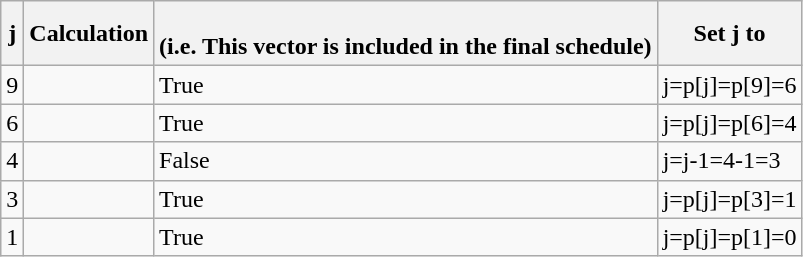<table class="wikitable">
<tr>
<th>j</th>
<th>Calculation</th>
<th><br>(i.e. This vector is included in the final schedule)</th>
<th>Set j to</th>
</tr>
<tr>
<td>9</td>
<td></td>
<td>True</td>
<td>j=p[j]=p[9]=6</td>
</tr>
<tr>
<td>6</td>
<td></td>
<td>True</td>
<td>j=p[j]=p[6]=4</td>
</tr>
<tr>
<td>4</td>
<td></td>
<td>False</td>
<td>j=j-1=4-1=3</td>
</tr>
<tr>
<td>3</td>
<td></td>
<td>True</td>
<td>j=p[j]=p[3]=1</td>
</tr>
<tr>
<td>1</td>
<td></td>
<td>True</td>
<td>j=p[j]=p[1]=0</td>
</tr>
</table>
